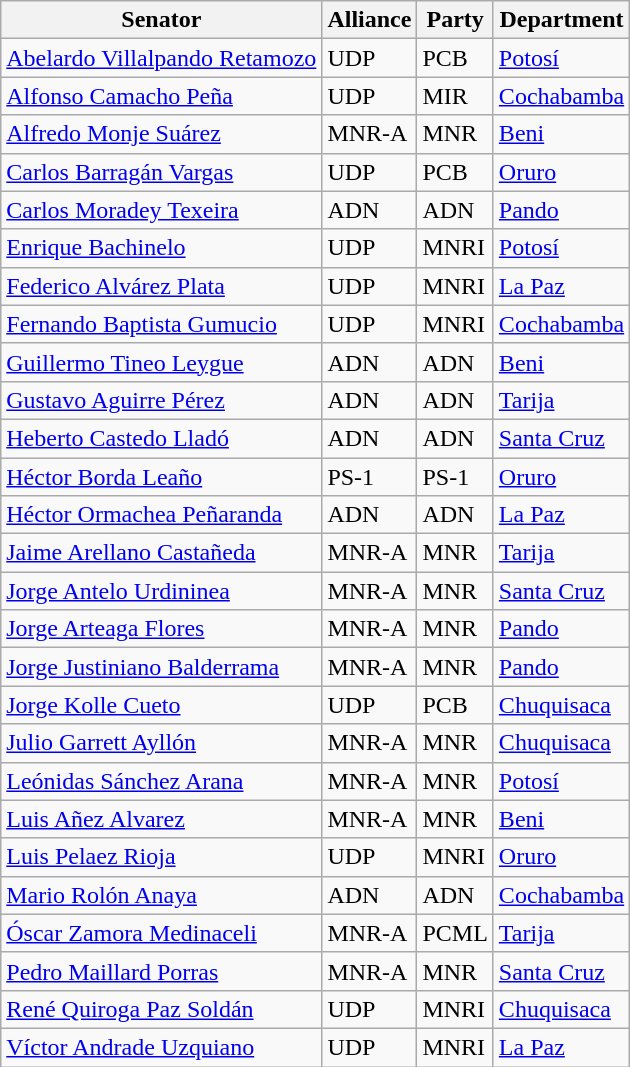<table class="wikitable">
<tr>
<th>Senator</th>
<th>Alliance</th>
<th>Party</th>
<th>Department</th>
</tr>
<tr>
<td><a href='#'>Abelardo Villalpando Retamozo</a></td>
<td>UDP</td>
<td>PCB</td>
<td><a href='#'>Potosí</a></td>
</tr>
<tr>
<td><a href='#'>Alfonso Camacho Peña</a></td>
<td>UDP</td>
<td>MIR</td>
<td><a href='#'>Cochabamba</a></td>
</tr>
<tr>
<td><a href='#'>Alfredo Monje Suárez</a></td>
<td>MNR-A</td>
<td>MNR</td>
<td><a href='#'>Beni</a></td>
</tr>
<tr>
<td><a href='#'>Carlos Barragán Vargas</a></td>
<td>UDP</td>
<td>PCB</td>
<td><a href='#'>Oruro</a></td>
</tr>
<tr>
<td><a href='#'>Carlos Moradey Texeira</a></td>
<td>ADN</td>
<td>ADN</td>
<td><a href='#'>Pando</a></td>
</tr>
<tr>
<td><a href='#'>Enrique Bachinelo</a></td>
<td>UDP</td>
<td>MNRI</td>
<td><a href='#'>Potosí</a></td>
</tr>
<tr>
<td><a href='#'>Federico Alvárez Plata</a></td>
<td>UDP</td>
<td>MNRI</td>
<td><a href='#'>La Paz</a></td>
</tr>
<tr>
<td><a href='#'>Fernando Baptista Gumucio</a></td>
<td>UDP</td>
<td>MNRI</td>
<td><a href='#'>Cochabamba</a></td>
</tr>
<tr>
<td><a href='#'>Guillermo Tineo Leygue</a></td>
<td>ADN</td>
<td>ADN</td>
<td><a href='#'>Beni</a></td>
</tr>
<tr>
<td><a href='#'>Gustavo Aguirre Pérez</a></td>
<td>ADN</td>
<td>ADN</td>
<td><a href='#'>Tarija</a></td>
</tr>
<tr>
<td><a href='#'>Heberto Castedo Lladó</a></td>
<td>ADN</td>
<td>ADN</td>
<td><a href='#'>Santa Cruz</a></td>
</tr>
<tr>
<td><a href='#'>Héctor Borda Leaño</a></td>
<td>PS-1</td>
<td>PS-1</td>
<td><a href='#'>Oruro</a></td>
</tr>
<tr>
<td><a href='#'>Héctor Ormachea Peñaranda</a></td>
<td>ADN</td>
<td>ADN</td>
<td><a href='#'>La Paz</a></td>
</tr>
<tr>
<td><a href='#'>Jaime Arellano Castañeda</a></td>
<td>MNR-A</td>
<td>MNR</td>
<td><a href='#'>Tarija</a></td>
</tr>
<tr>
<td><a href='#'>Jorge Antelo Urdininea</a></td>
<td>MNR-A</td>
<td>MNR</td>
<td><a href='#'>Santa Cruz</a></td>
</tr>
<tr>
<td><a href='#'>Jorge Arteaga Flores</a></td>
<td>MNR-A</td>
<td>MNR</td>
<td><a href='#'>Pando</a></td>
</tr>
<tr>
<td><a href='#'>Jorge Justiniano Balderrama</a></td>
<td>MNR-A</td>
<td>MNR</td>
<td><a href='#'>Pando</a></td>
</tr>
<tr>
<td><a href='#'>Jorge Kolle Cueto</a></td>
<td>UDP</td>
<td>PCB</td>
<td><a href='#'>Chuquisaca</a></td>
</tr>
<tr>
<td><a href='#'>Julio Garrett Ayllón</a></td>
<td>MNR-A</td>
<td>MNR</td>
<td><a href='#'>Chuquisaca</a></td>
</tr>
<tr>
<td><a href='#'>Leónidas Sánchez Arana</a></td>
<td>MNR-A</td>
<td>MNR</td>
<td><a href='#'>Potosí</a></td>
</tr>
<tr>
<td><a href='#'>Luis Añez Alvarez</a></td>
<td>MNR-A</td>
<td>MNR</td>
<td><a href='#'>Beni</a></td>
</tr>
<tr>
<td><a href='#'>Luis Pelaez Rioja</a></td>
<td>UDP</td>
<td>MNRI</td>
<td><a href='#'>Oruro</a></td>
</tr>
<tr>
<td><a href='#'>Mario Rolón Anaya</a></td>
<td>ADN</td>
<td>ADN</td>
<td><a href='#'>Cochabamba</a></td>
</tr>
<tr>
<td><a href='#'>Óscar Zamora Medinaceli</a></td>
<td>MNR-A</td>
<td>PCML</td>
<td><a href='#'>Tarija</a></td>
</tr>
<tr>
<td><a href='#'>Pedro Maillard Porras</a></td>
<td>MNR-A</td>
<td>MNR</td>
<td><a href='#'>Santa Cruz</a></td>
</tr>
<tr>
<td><a href='#'>René Quiroga Paz Soldán</a></td>
<td>UDP</td>
<td>MNRI</td>
<td><a href='#'>Chuquisaca</a></td>
</tr>
<tr>
<td><a href='#'>Víctor Andrade Uzquiano</a></td>
<td>UDP</td>
<td>MNRI</td>
<td><a href='#'>La Paz</a></td>
</tr>
</table>
